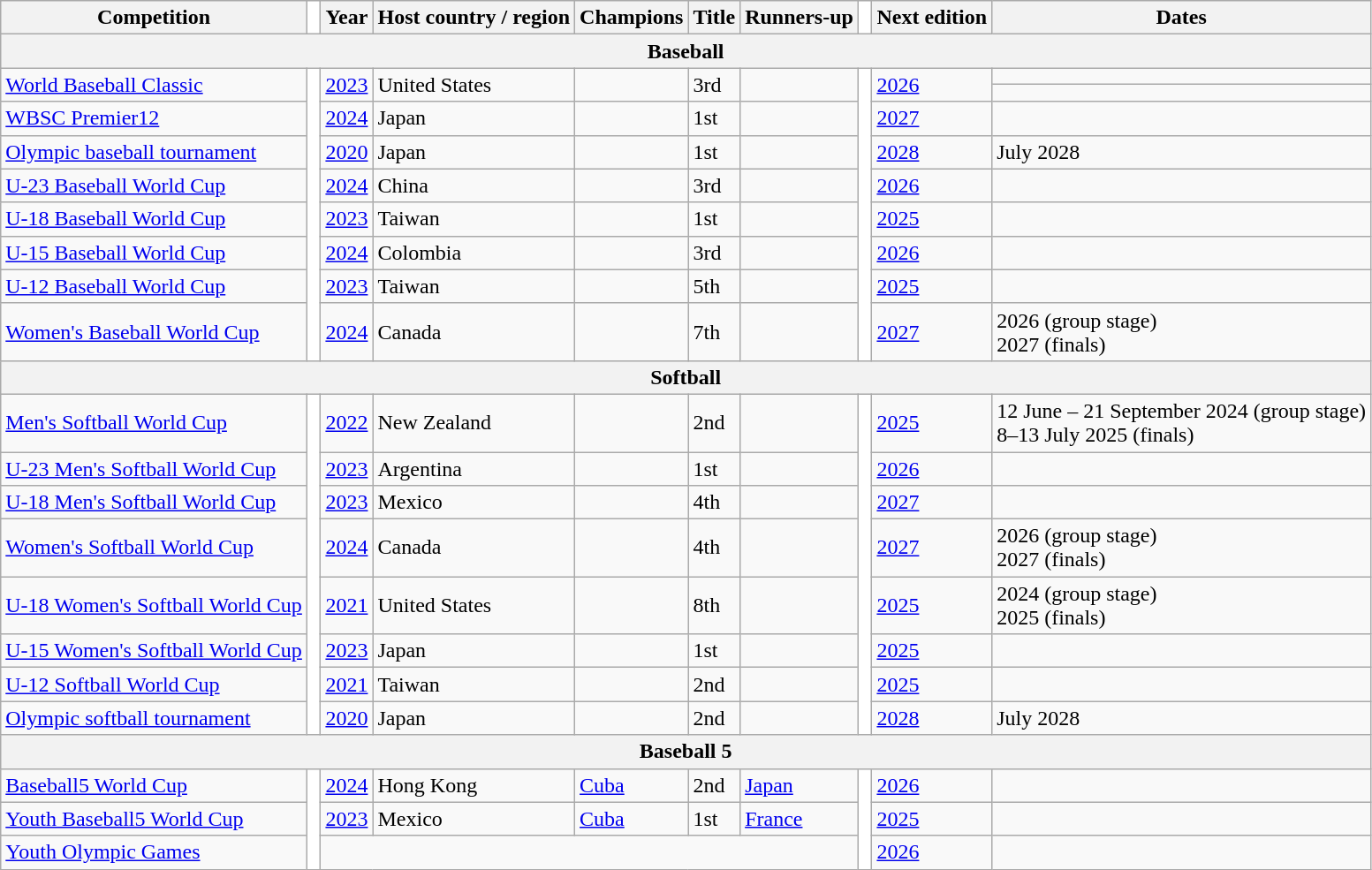<table class="wikitable sortable">
<tr>
<th>Competition</th>
<td width="1%" rowspan=1 style="background-color:#ffffff;"></td>
<th>Year</th>
<th>Host country / region</th>
<th>Champions</th>
<th>Title</th>
<th>Runners-up</th>
<td width="1%" rowspan=1 style="background-color:#ffffff;"></td>
<th>Next edition</th>
<th>Dates</th>
</tr>
<tr>
<th colspan=10>Baseball</th>
</tr>
<tr>
<td rowspan="2"><a href='#'>World Baseball Classic</a></td>
<td width="1%" rowspan=9 style="background-color:#ffffff;"></td>
<td rowspan=2><a href='#'>2023</a></td>
<td rowspan=2>United States</td>
<td rowspan=2></td>
<td rowspan=2>3rd</td>
<td rowspan=2></td>
<td width="1%" rowspan=9 style="background-color:#ffffff;"></td>
<td rowspan=2><a href='#'>2026</a></td>
<td></td>
</tr>
<tr>
<td></td>
</tr>
<tr>
<td><a href='#'>WBSC Premier12</a></td>
<td><a href='#'>2024</a></td>
<td>Japan</td>
<td></td>
<td>1st</td>
<td></td>
<td><a href='#'>2027</a></td>
<td></td>
</tr>
<tr>
<td><a href='#'>Olympic baseball tournament</a></td>
<td><a href='#'>2020</a></td>
<td>Japan</td>
<td></td>
<td>1st</td>
<td></td>
<td><a href='#'>2028</a></td>
<td>July 2028</td>
</tr>
<tr>
<td><a href='#'>U-23 Baseball World Cup</a></td>
<td><a href='#'>2024</a></td>
<td>China</td>
<td></td>
<td>3rd</td>
<td></td>
<td><a href='#'>2026</a></td>
<td></td>
</tr>
<tr>
<td><a href='#'>U-18 Baseball World Cup</a></td>
<td><a href='#'>2023</a></td>
<td>Taiwan</td>
<td></td>
<td>1st</td>
<td></td>
<td><a href='#'>2025</a></td>
<td></td>
</tr>
<tr>
<td><a href='#'>U-15 Baseball World Cup</a></td>
<td><a href='#'>2024</a></td>
<td>Colombia</td>
<td></td>
<td>3rd</td>
<td></td>
<td><a href='#'>2026</a></td>
<td></td>
</tr>
<tr>
<td><a href='#'>U-12 Baseball World Cup</a></td>
<td><a href='#'>2023</a></td>
<td>Taiwan</td>
<td></td>
<td>5th</td>
<td></td>
<td><a href='#'>2025</a></td>
<td></td>
</tr>
<tr>
<td><a href='#'>Women's Baseball World Cup</a></td>
<td><a href='#'>2024</a></td>
<td>Canada</td>
<td></td>
<td>7th</td>
<td></td>
<td><a href='#'>2027</a></td>
<td>2026 (group stage)<br>2027 (finals)</td>
</tr>
<tr>
<th colspan=10>Softball</th>
</tr>
<tr>
<td><a href='#'>Men's Softball World Cup</a></td>
<td width="1%" rowspan=8 style="background-color:#ffffff;"></td>
<td><a href='#'>2022</a></td>
<td>New Zealand</td>
<td></td>
<td>2nd</td>
<td></td>
<td width="1%" rowspan=8 style="background-color:#ffffff;"></td>
<td><a href='#'>2025</a></td>
<td>12 June – 21 September 2024 (group stage)<br>8–13 July 2025 (finals)</td>
</tr>
<tr>
<td><a href='#'>U-23 Men's Softball World Cup</a></td>
<td><a href='#'>2023</a></td>
<td>Argentina</td>
<td></td>
<td>1st</td>
<td></td>
<td><a href='#'>2026</a></td>
<td></td>
</tr>
<tr>
<td><a href='#'>U-18 Men's Softball World Cup</a></td>
<td><a href='#'>2023</a></td>
<td>Mexico</td>
<td></td>
<td>4th</td>
<td></td>
<td><a href='#'>2027</a></td>
<td></td>
</tr>
<tr>
<td><a href='#'>Women's Softball World Cup</a></td>
<td><a href='#'>2024</a></td>
<td>Canada</td>
<td></td>
<td>4th</td>
<td></td>
<td><a href='#'>2027</a></td>
<td>2026 (group stage)<br>2027 (finals)</td>
</tr>
<tr>
<td><a href='#'>U-18 Women's Softball World Cup</a></td>
<td><a href='#'>2021</a></td>
<td>United States</td>
<td></td>
<td>8th</td>
<td></td>
<td><a href='#'>2025</a></td>
<td>2024 (group stage)<br>2025 (finals)</td>
</tr>
<tr>
<td><a href='#'>U-15 Women's Softball World Cup</a></td>
<td><a href='#'>2023</a></td>
<td>Japan</td>
<td></td>
<td>1st</td>
<td></td>
<td><a href='#'>2025</a></td>
<td></td>
</tr>
<tr>
<td><a href='#'>U-12 Softball World Cup</a></td>
<td><a href='#'>2021</a></td>
<td>Taiwan</td>
<td></td>
<td>2nd</td>
<td></td>
<td><a href='#'>2025</a></td>
<td></td>
</tr>
<tr>
<td><a href='#'>Olympic softball tournament</a></td>
<td><a href='#'>2020</a></td>
<td>Japan</td>
<td></td>
<td>2nd</td>
<td></td>
<td><a href='#'>2028</a></td>
<td>July 2028</td>
</tr>
<tr>
<th colspan=10>Baseball 5</th>
</tr>
<tr>
<td><a href='#'>Baseball5 World Cup</a></td>
<td width="1%" rowspan=3 style="background-color:#ffffff;"></td>
<td><a href='#'>2024</a></td>
<td>Hong Kong</td>
<td> <a href='#'>Cuba</a></td>
<td>2nd</td>
<td> <a href='#'>Japan</a></td>
<td width="1%" rowspan=3 style="background-color:#ffffff;"></td>
<td><a href='#'>2026</a></td>
<td></td>
</tr>
<tr>
<td><a href='#'>Youth Baseball5 World Cup</a></td>
<td><a href='#'>2023</a></td>
<td>Mexico</td>
<td> <a href='#'>Cuba</a></td>
<td>1st</td>
<td> <a href='#'>France</a></td>
<td><a href='#'>2025</a></td>
<td></td>
</tr>
<tr>
<td><a href='#'>Youth Olympic Games</a></td>
<td colspan=5></td>
<td><a href='#'>2026</a></td>
<td></td>
</tr>
</table>
